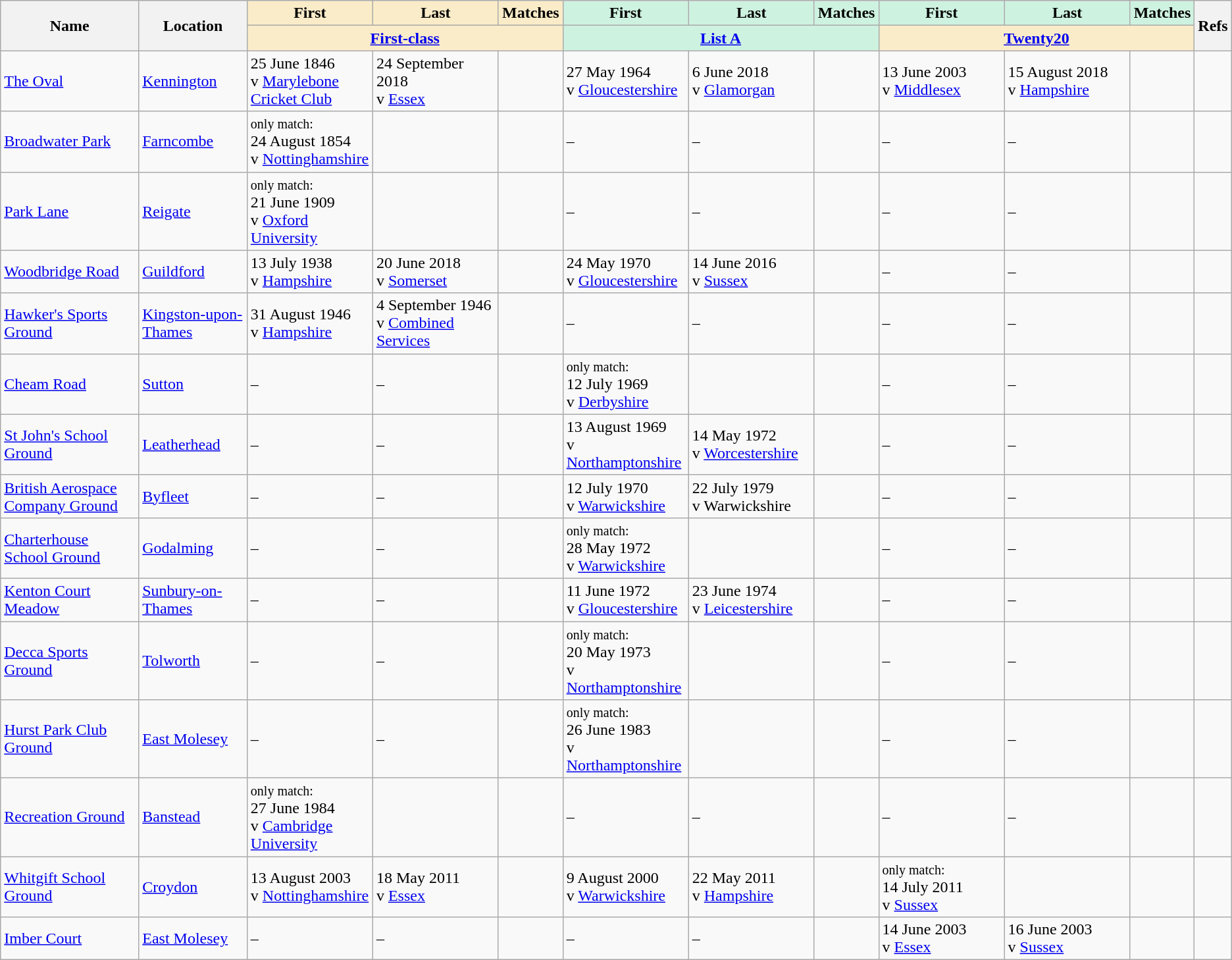<table class="wikitable sortable">
<tr>
<th rowspan="2">Name</th>
<th rowspan="2">Location</th>
<th width="120" class="unsortable" style="background:#faecc8">First</th>
<th width="120" class="unsortable" style="background:#faecc8">Last</th>
<th style="background:#faecc8">Matches</th>
<th width="120" class="unsortable" style="background:#cef2e0">First</th>
<th width="120" class="unsortable" style="background:#cef2e0">Last</th>
<th style="background:#cef2e0">Matches</th>
<th width="120" class="unsortable" style="background:#cef2e0">First</th>
<th width="120" class="unsortable" style="background:#cef2e0">Last</th>
<th style="background:#cef2e0">Matches</th>
<th rowspan="2" class="unsortable">Refs</th>
</tr>
<tr class="unsortable">
<th colspan="3" style="background:#faecc8"><a href='#'>First-class</a></th>
<th colspan="3" style="background:#cef2e0"><a href='#'>List A</a></th>
<th colspan="3" style="background:#faecc8"><a href='#'>Twenty20</a></th>
</tr>
<tr>
<td><a href='#'>The Oval</a><br></td>
<td><a href='#'>Kennington</a></td>
<td>25 June 1846<br>v <a href='#'>Marylebone Cricket Club</a></td>
<td>24 September 2018<br>v <a href='#'>Essex</a></td>
<td></td>
<td>27 May 1964<br>v <a href='#'>Gloucestershire</a></td>
<td>6 June 2018<br>v <a href='#'>Glamorgan</a></td>
<td></td>
<td>13 June 2003<br>v <a href='#'>Middlesex</a></td>
<td>15 August 2018<br>v <a href='#'>Hampshire</a></td>
<td></td>
<td></td>
</tr>
<tr>
<td><a href='#'>Broadwater Park</a><br></td>
<td><a href='#'>Farncombe</a></td>
<td><small>only match:</small><br>24 August 1854<br>v <a href='#'>Nottinghamshire</a></td>
<td> </td>
<td></td>
<td>–</td>
<td>–</td>
<td></td>
<td>–</td>
<td>–</td>
<td></td>
<td></td>
</tr>
<tr>
<td><a href='#'>Park Lane</a><br></td>
<td><a href='#'>Reigate</a></td>
<td><small>only match:</small><br>21 June 1909<br>v <a href='#'>Oxford University</a></td>
<td> </td>
<td></td>
<td>–</td>
<td>–</td>
<td></td>
<td>–</td>
<td>–</td>
<td></td>
<td></td>
</tr>
<tr>
<td><a href='#'>Woodbridge Road</a><br></td>
<td><a href='#'>Guildford</a></td>
<td>13 July 1938<br>v <a href='#'>Hampshire</a></td>
<td>20 June 2018<br>v <a href='#'>Somerset</a></td>
<td></td>
<td>24 May 1970<br>v <a href='#'>Gloucestershire</a></td>
<td>14 June 2016<br>v <a href='#'>Sussex</a></td>
<td></td>
<td>–</td>
<td>–</td>
<td></td>
<td></td>
</tr>
<tr>
<td><a href='#'>Hawker's Sports Ground</a><br></td>
<td><a href='#'>Kingston-upon-Thames</a></td>
<td>31 August 1946<br>v <a href='#'>Hampshire</a></td>
<td>4 September 1946<br>v <a href='#'>Combined Services</a></td>
<td></td>
<td>–</td>
<td>–</td>
<td></td>
<td>–</td>
<td>–</td>
<td></td>
<td></td>
</tr>
<tr>
<td><a href='#'>Cheam Road</a><br></td>
<td><a href='#'>Sutton</a></td>
<td>–</td>
<td>–</td>
<td></td>
<td><small>only match:</small><br>12 July 1969<br>v <a href='#'>Derbyshire</a></td>
<td> </td>
<td></td>
<td>–</td>
<td>–</td>
<td></td>
<td></td>
</tr>
<tr>
<td><a href='#'>St John's School Ground</a><br></td>
<td><a href='#'>Leatherhead</a></td>
<td>–</td>
<td>–</td>
<td></td>
<td>13 August 1969<br>v <a href='#'>Northamptonshire</a></td>
<td>14 May 1972<br>v <a href='#'>Worcestershire</a></td>
<td></td>
<td>–</td>
<td>–</td>
<td></td>
<td></td>
</tr>
<tr>
<td><a href='#'>British Aerospace Company Ground</a></td>
<td><a href='#'>Byfleet</a></td>
<td>–</td>
<td>–</td>
<td></td>
<td>12 July 1970<br>v <a href='#'>Warwickshire</a></td>
<td>22 July 1979<br>v Warwickshire</td>
<td></td>
<td>–</td>
<td>–</td>
<td></td>
<td></td>
</tr>
<tr>
<td><a href='#'>Charterhouse School Ground</a><br></td>
<td><a href='#'>Godalming</a></td>
<td>–</td>
<td>–</td>
<td></td>
<td><small>only match:</small><br>28 May 1972<br>v <a href='#'>Warwickshire</a></td>
<td> </td>
<td></td>
<td>–</td>
<td>–</td>
<td></td>
<td></td>
</tr>
<tr>
<td><a href='#'>Kenton Court Meadow</a><br></td>
<td><a href='#'>Sunbury-on-Thames</a></td>
<td>–</td>
<td>–</td>
<td></td>
<td>11 June 1972<br>v <a href='#'>Gloucestershire</a></td>
<td>23 June 1974<br>v <a href='#'>Leicestershire</a></td>
<td></td>
<td>–</td>
<td>–</td>
<td></td>
<td></td>
</tr>
<tr>
<td><a href='#'>Decca Sports Ground</a></td>
<td><a href='#'>Tolworth</a></td>
<td>–</td>
<td>–</td>
<td></td>
<td><small>only match:</small><br>20 May 1973<br>v <a href='#'>Northamptonshire</a></td>
<td> </td>
<td></td>
<td>–</td>
<td>–</td>
<td></td>
<td></td>
</tr>
<tr>
<td><a href='#'>Hurst Park Club Ground</a><br></td>
<td><a href='#'>East Molesey</a></td>
<td>–</td>
<td>–</td>
<td></td>
<td><small>only match:</small><br>26 June 1983<br>v <a href='#'>Northamptonshire</a></td>
<td> </td>
<td></td>
<td>–</td>
<td>–</td>
<td></td>
<td></td>
</tr>
<tr>
<td><a href='#'>Recreation Ground</a></td>
<td><a href='#'>Banstead</a></td>
<td><small>only match:</small><br>27 June 1984<br>v <a href='#'>Cambridge University</a></td>
<td> </td>
<td></td>
<td>–</td>
<td>–</td>
<td></td>
<td>–</td>
<td>–</td>
<td></td>
<td></td>
</tr>
<tr>
<td><a href='#'>Whitgift School Ground</a><br></td>
<td><a href='#'>Croydon</a></td>
<td>13 August 2003<br>v <a href='#'>Nottinghamshire</a></td>
<td>18 May 2011<br>v <a href='#'>Essex</a></td>
<td></td>
<td>9 August 2000<br>v <a href='#'>Warwickshire</a></td>
<td>22 May 2011<br>v <a href='#'>Hampshire</a></td>
<td></td>
<td><small>only match:</small><br>14 July 2011<br>v <a href='#'>Sussex</a></td>
<td> </td>
<td></td>
<td><br></td>
</tr>
<tr>
<td><a href='#'>Imber Court</a></td>
<td><a href='#'>East Molesey</a></td>
<td>–</td>
<td>–</td>
<td></td>
<td>–</td>
<td>–</td>
<td></td>
<td>14 June 2003<br>v <a href='#'>Essex</a></td>
<td>16 June 2003<br>v <a href='#'>Sussex</a></td>
<td></td>
<td></td>
</tr>
</table>
